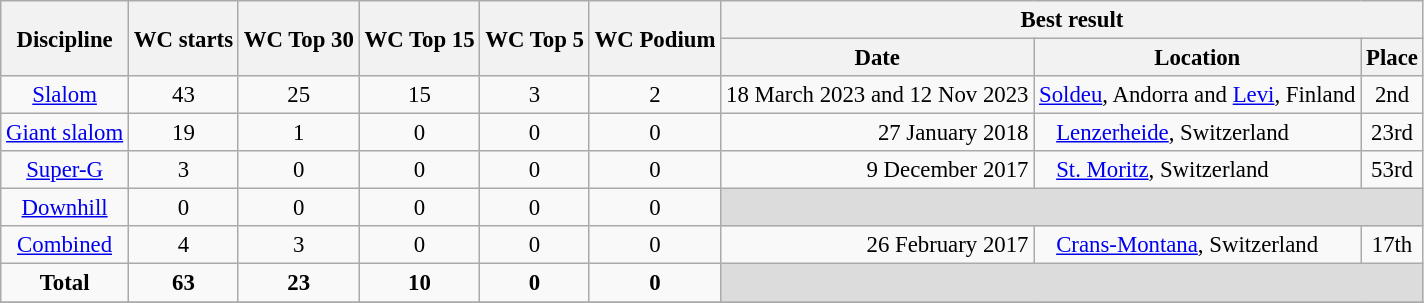<table class="wikitable" style="text-align:center; font-size:95%;">
<tr>
<th rowspan=2>Discipline</th>
<th rowspan=2>WC starts</th>
<th rowspan=2>WC Top 30</th>
<th rowspan=2>WC Top 15</th>
<th rowspan=2>WC Top 5</th>
<th rowspan=2>WC Podium</th>
<th colspan=3>Best result</th>
</tr>
<tr>
<th>Date</th>
<th>Location</th>
<th>Place</th>
</tr>
<tr>
<td align=center><a href='#'>Slalom</a></td>
<td align=center>43</td>
<td align=center>25</td>
<td align=center>15</td>
<td align=center>3</td>
<td align=center>2</td>
<td align="right">18 March 2023 and 12 Nov 2023</td>
<td align=left> <a href='#'>Soldeu</a>, Andorra and  <a href='#'>Levi</a>, Finland</td>
<td>2nd</td>
</tr>
<tr>
<td align=center><a href='#'>Giant slalom</a></td>
<td align=center>19</td>
<td align=center>1</td>
<td align=center>0</td>
<td align=center>0</td>
<td align=center>0</td>
<td align=right>27 January 2018</td>
<td align=left>   <a href='#'>Lenzerheide</a>, Switzerland</td>
<td>23rd</td>
</tr>
<tr>
<td align=center><a href='#'>Super-G</a></td>
<td align=center>3</td>
<td align=center>0</td>
<td align=center>0</td>
<td align=center>0</td>
<td align=center>0</td>
<td align=right>9 December 2017</td>
<td align=left>   <a href='#'>St. Moritz</a>, Switzerland</td>
<td>53rd</td>
</tr>
<tr>
<td align=center><a href='#'>Downhill</a></td>
<td align=center>0</td>
<td align=center>0</td>
<td align=center>0</td>
<td align=center>0</td>
<td align=center>0</td>
<td colspan=3 bgcolor=#DCDCDC></td>
</tr>
<tr>
<td align=center><a href='#'>Combined</a></td>
<td align=center>4</td>
<td align=center>3</td>
<td align=center>0</td>
<td align=center>0</td>
<td align=center>0</td>
<td align=right>26 February 2017</td>
<td align=left>   <a href='#'>Crans-Montana</a>, Switzerland</td>
<td>17th</td>
</tr>
<tr>
<td align=center><strong>Total</strong></td>
<td align=center><strong>63</strong></td>
<td align=center><strong>23</strong></td>
<td align=center><strong>10</strong></td>
<td align=center><strong>0</strong></td>
<td align=center><strong>0</strong></td>
<td colspan=3 bgcolor=#DCDCDC></td>
</tr>
<tr>
</tr>
</table>
